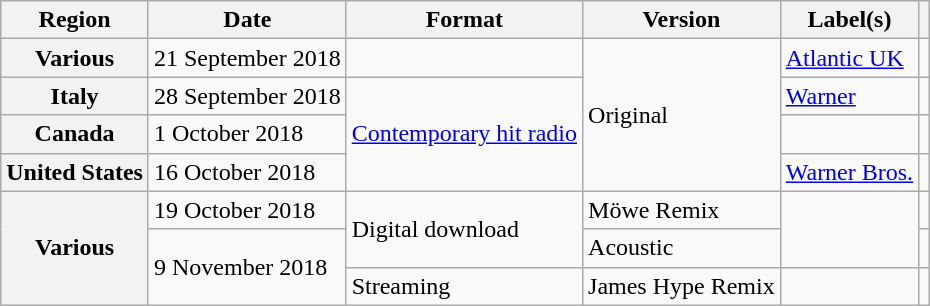<table class="wikitable plainrowheaders">
<tr>
<th scope="col">Region</th>
<th scope="col">Date</th>
<th scope="col">Format</th>
<th scope="col">Version</th>
<th scope="col">Label(s)</th>
<th scope="col"></th>
</tr>
<tr>
<th scope="row">Various</th>
<td>21 September 2018</td>
<td></td>
<td rowspan="4">Original</td>
<td><a href='#'>Atlantic UK</a></td>
<td></td>
</tr>
<tr>
<th scope="row">Italy</th>
<td>28 September 2018</td>
<td rowspan="3"><a href='#'>Contemporary hit radio</a></td>
<td><a href='#'>Warner</a></td>
<td></td>
</tr>
<tr>
<th>Canada</th>
<td>1 October 2018</td>
<td></td>
<td></td>
</tr>
<tr>
<th scope="row">United States</th>
<td>16 October 2018</td>
<td><a href='#'>Warner Bros.</a></td>
<td></td>
</tr>
<tr>
<th scope="row" rowspan=3">Various</th>
<td>19 October 2018</td>
<td rowspan="2">Digital download</td>
<td>Möwe Remix</td>
<td rowspan="2"></td>
<td></td>
</tr>
<tr>
<td rowspan="2">9 November 2018</td>
<td>Acoustic</td>
<td></td>
</tr>
<tr>
<td>Streaming</td>
<td>James Hype Remix</td>
<td></td>
<td></td>
</tr>
</table>
